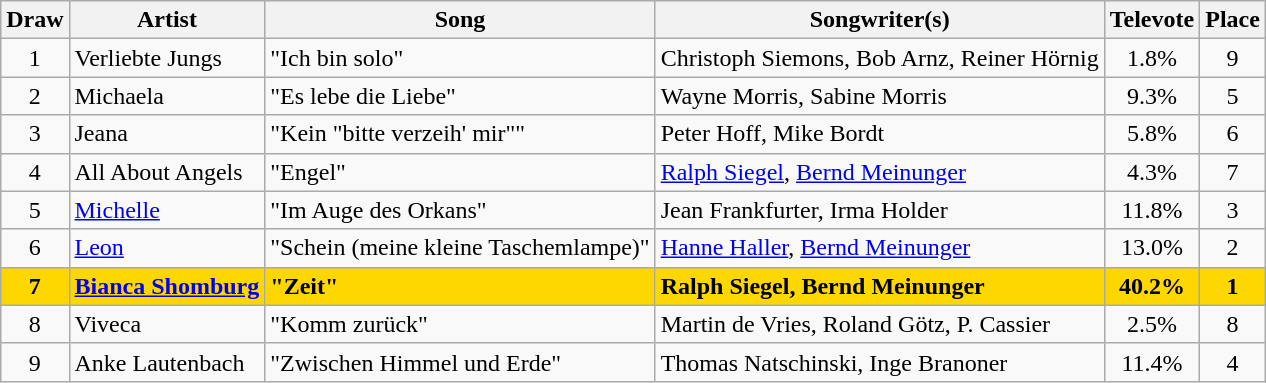<table class="sortable wikitable" style="margin: 1em auto 1em auto; text-align:center">
<tr>
<th>Draw</th>
<th>Artist</th>
<th>Song</th>
<th>Songwriter(s)</th>
<th>Televote</th>
<th>Place</th>
</tr>
<tr>
<td>1</td>
<td align="left">Verliebte Jungs</td>
<td align="left">"Ich bin solo"</td>
<td align="left">Christoph Siemons, Bob Arnz, Reiner Hörnig</td>
<td>1.8%</td>
<td>9</td>
</tr>
<tr>
<td>2</td>
<td align="left">Michaela</td>
<td align="left">"Es lebe die Liebe"</td>
<td align="left">Wayne Morris, Sabine Morris</td>
<td>9.3%</td>
<td>5</td>
</tr>
<tr>
<td>3</td>
<td align="left">Jeana</td>
<td align="left">"Kein "bitte verzeih' mir""</td>
<td align="left">Peter Hoff, Mike Bordt</td>
<td>5.8%</td>
<td>6</td>
</tr>
<tr>
<td>4</td>
<td align="left">All About Angels</td>
<td align="left">"Engel"</td>
<td align="left"><a href='#'>Ralph Siegel</a>, <a href='#'>Bernd Meinunger</a></td>
<td>4.3%</td>
<td>7</td>
</tr>
<tr>
<td>5</td>
<td align="left"><a href='#'>Michelle</a></td>
<td align="left">"Im Auge des Orkans"</td>
<td align="left">Jean Frankfurter, Irma Holder</td>
<td>11.8%</td>
<td>3</td>
</tr>
<tr>
<td>6</td>
<td align="left"><a href='#'>Leon</a></td>
<td align="left">"Schein (meine kleine Taschemlampe)"</td>
<td align="left"><a href='#'>Hanne Haller</a>, <a href='#'>Bernd Meinunger</a></td>
<td>13.0%</td>
<td>2</td>
</tr>
<tr style="font-weight:bold; background:gold;">
<td>7</td>
<td align="left"><a href='#'>Bianca Shomburg</a></td>
<td align="left">"Zeit"</td>
<td align="left">Ralph Siegel, Bernd Meinunger</td>
<td>40.2%</td>
<td>1</td>
</tr>
<tr>
<td>8</td>
<td align="left">Viveca</td>
<td align="left">"Komm zurück"</td>
<td align="left">Martin de Vries, Roland Götz, P. Cassier</td>
<td>2.5%</td>
<td>8</td>
</tr>
<tr>
<td>9</td>
<td align="left">Anke Lautenbach</td>
<td align="left">"Zwischen Himmel und Erde"</td>
<td align="left">Thomas Natschinski, Inge Branoner</td>
<td>11.4%</td>
<td>4</td>
</tr>
</table>
